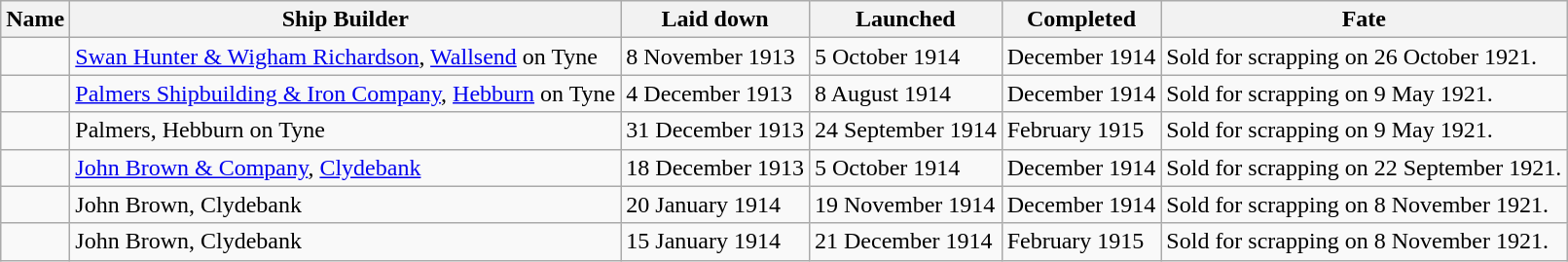<table class="wikitable" style="text-align:left">
<tr>
<th>Name</th>
<th>Ship Builder</th>
<th>Laid down</th>
<th>Launched</th>
<th>Completed</th>
<th>Fate</th>
</tr>
<tr>
<td></td>
<td><a href='#'>Swan Hunter & Wigham Richardson</a>, <a href='#'>Wallsend</a> on Tyne</td>
<td>8 November 1913</td>
<td>5 October 1914</td>
<td>December 1914</td>
<td>Sold for scrapping on 26 October 1921.</td>
</tr>
<tr>
<td></td>
<td><a href='#'>Palmers Shipbuilding & Iron Company</a>, <a href='#'>Hebburn</a> on Tyne</td>
<td>4 December 1913</td>
<td>8 August 1914</td>
<td>December 1914</td>
<td>Sold for scrapping on 9 May 1921.</td>
</tr>
<tr>
<td></td>
<td>Palmers, Hebburn on Tyne</td>
<td>31 December 1913</td>
<td>24 September 1914</td>
<td>February 1915</td>
<td>Sold for scrapping on 9 May 1921.</td>
</tr>
<tr>
<td></td>
<td><a href='#'>John Brown & Company</a>, <a href='#'>Clydebank</a></td>
<td>18 December 1913</td>
<td>5 October 1914</td>
<td>December 1914</td>
<td>Sold for scrapping on 22 September 1921.</td>
</tr>
<tr>
<td></td>
<td>John Brown, Clydebank</td>
<td>20 January 1914</td>
<td>19 November 1914</td>
<td>December 1914</td>
<td>Sold for scrapping on 8 November 1921.</td>
</tr>
<tr>
<td></td>
<td>John Brown, Clydebank</td>
<td>15 January 1914</td>
<td>21 December 1914</td>
<td>February 1915</td>
<td>Sold for scrapping on 8 November 1921.</td>
</tr>
</table>
